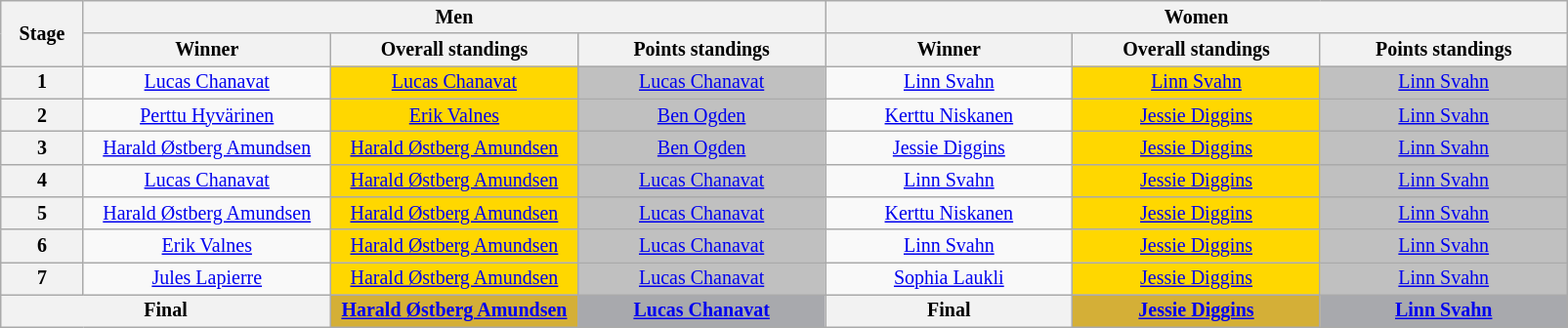<table class="wikitable" style="text-align: center; font-size:smaller;">
<tr>
<th scope="col" style="width:5%;" rowspan="2">Stage</th>
<th scope="col" style="width:45%;" colspan="3">Men</th>
<th scope="col" style="width:45%;" colspan="3">Women</th>
</tr>
<tr>
<th scope="col" style="width:15%;">Winner</th>
<th scope="col" style="width:15%;">Overall standings<br></th>
<th scope="col" style="width:15%;">Points standings<br></th>
<th scope="col" style="width:15%;">Winner</th>
<th scope="col" style="width:15%;">Overall standings<br></th>
<th scope="col" style="width:15%;">Points standings<br></th>
</tr>
<tr>
<th scope="row">1</th>
<td><a href='#'>Lucas Chanavat</a></td>
<td style="background:gold;"><a href='#'>Lucas Chanavat</a></td>
<td style="background:silver;"><a href='#'>Lucas Chanavat</a></td>
<td><a href='#'>Linn Svahn</a></td>
<td style="background:gold;"><a href='#'>Linn Svahn</a></td>
<td style="background:silver;"><a href='#'>Linn Svahn</a></td>
</tr>
<tr>
<th scope="row">2</th>
<td><a href='#'>Perttu Hyvärinen</a></td>
<td style="background:gold;"><a href='#'>Erik Valnes</a></td>
<td style="background:silver;"><a href='#'>Ben Ogden</a></td>
<td><a href='#'>Kerttu Niskanen</a></td>
<td style="background:gold;"><a href='#'>Jessie Diggins</a></td>
<td style="background:silver;"><a href='#'>Linn Svahn</a></td>
</tr>
<tr>
<th scope="row">3</th>
<td><a href='#'>Harald Østberg Amundsen</a></td>
<td style="background:gold;"><a href='#'>Harald Østberg Amundsen</a></td>
<td style="background:silver;"><a href='#'>Ben Ogden</a></td>
<td><a href='#'>Jessie Diggins</a></td>
<td style="background:gold;"><a href='#'>Jessie Diggins</a></td>
<td style="background:silver;"><a href='#'>Linn Svahn</a></td>
</tr>
<tr>
<th scope="row">4</th>
<td><a href='#'>Lucas Chanavat</a></td>
<td style="background:gold;"><a href='#'>Harald Østberg Amundsen</a></td>
<td style="background:silver;"><a href='#'>Lucas Chanavat</a></td>
<td><a href='#'>Linn Svahn</a></td>
<td style="background:gold;"><a href='#'>Jessie Diggins</a></td>
<td style="background:silver;"><a href='#'>Linn Svahn</a></td>
</tr>
<tr>
<th scope="row">5</th>
<td><a href='#'>Harald Østberg Amundsen</a></td>
<td style="background:gold;"><a href='#'>Harald Østberg Amundsen</a></td>
<td style="background:silver;"><a href='#'>Lucas Chanavat</a></td>
<td><a href='#'>Kerttu Niskanen</a></td>
<td style="background:gold;"><a href='#'>Jessie Diggins</a></td>
<td style="background:silver;"><a href='#'>Linn Svahn</a></td>
</tr>
<tr>
<th scope="row">6</th>
<td><a href='#'>Erik Valnes</a></td>
<td style="background:gold;"><a href='#'>Harald Østberg Amundsen</a></td>
<td style="background:silver;"><a href='#'>Lucas Chanavat</a></td>
<td><a href='#'>Linn Svahn</a></td>
<td style="background:gold;"><a href='#'>Jessie Diggins</a></td>
<td style="background:silver;"><a href='#'>Linn Svahn</a></td>
</tr>
<tr>
<th scope="row">7</th>
<td><a href='#'>Jules Lapierre</a></td>
<td style="background:gold;"><a href='#'>Harald Østberg Amundsen</a></td>
<td style="background:silver;"><a href='#'>Lucas Chanavat</a></td>
<td><a href='#'>Sophia Laukli</a></td>
<td style="background:gold;"><a href='#'>Jessie Diggins</a></td>
<td style="background:silver;"><a href='#'>Linn Svahn</a></td>
</tr>
<tr>
<th colspan="2">Final</th>
<td style="background:#D4AF37;"><strong><a href='#'>Harald Østberg Amundsen</a></strong></td>
<td style="background:#A8A9AD;"><strong><a href='#'>Lucas Chanavat</a></strong></td>
<th>Final</th>
<td style="background:#D4AF37;"><strong><a href='#'>Jessie Diggins</a></strong></td>
<td style="background:#A8A9AD;"><strong><a href='#'>Linn Svahn</a></strong></td>
</tr>
</table>
